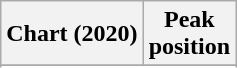<table class="wikitable plainrowheaders" style="text-align:center">
<tr>
<th scope="col">Chart (2020)</th>
<th scope="col">Peak<br>position</th>
</tr>
<tr>
</tr>
<tr>
</tr>
<tr>
</tr>
</table>
